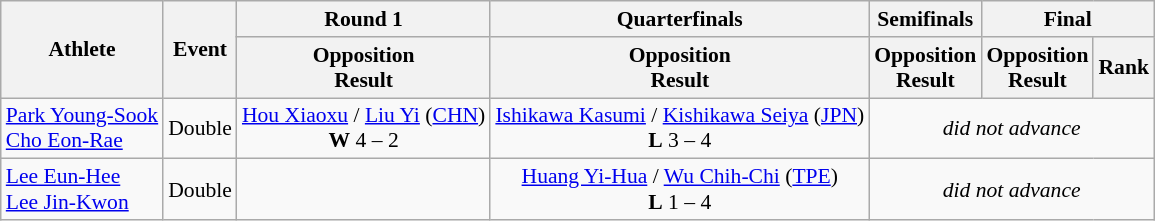<table class="wikitable" style="font-size:90%">
<tr>
<th rowspan="2">Athlete</th>
<th rowspan="2">Event</th>
<th>Round 1</th>
<th>Quarterfinals</th>
<th>Semifinals</th>
<th colspan="2">Final</th>
</tr>
<tr>
<th>Opposition<br>Result</th>
<th>Opposition<br>Result</th>
<th>Opposition<br>Result</th>
<th>Opposition<br>Result</th>
<th>Rank</th>
</tr>
<tr>
<td><a href='#'>Park Young-Sook</a> <br> <a href='#'>Cho Eon-Rae</a></td>
<td>Double</td>
<td align=center> <a href='#'>Hou Xiaoxu</a> / <a href='#'>Liu Yi</a> <span>(<a href='#'>CHN</a>)</span><br><strong>W</strong> 4 – 2</td>
<td align=center> <a href='#'>Ishikawa Kasumi</a> / <a href='#'>Kishikawa Seiya</a> <span>(<a href='#'>JPN</a>)</span><br><strong>L</strong> 3 – 4</td>
<td align=center colspan=3><em>did not advance</em></td>
</tr>
<tr>
<td><a href='#'>Lee Eun-Hee</a> <br> <a href='#'>Lee Jin-Kwon</a></td>
<td>Double</td>
<td></td>
<td align=center> <a href='#'>Huang Yi-Hua</a> / <a href='#'>Wu Chih-Chi</a> <span>(<a href='#'>TPE</a>)</span><br><strong>L</strong> 1 – 4</td>
<td align=center colspan=4><em>did not advance</em></td>
</tr>
</table>
